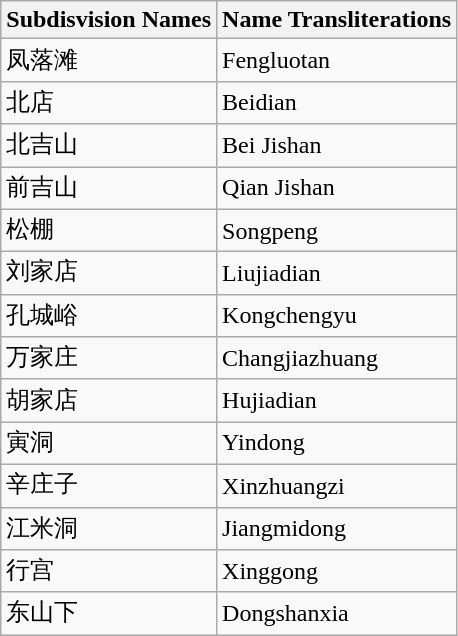<table class="wikitable sortable">
<tr>
<th>Subdisvision Names</th>
<th>Name Transliterations</th>
</tr>
<tr>
<td>凤落滩</td>
<td>Fengluotan</td>
</tr>
<tr>
<td>北店</td>
<td>Beidian</td>
</tr>
<tr>
<td>北吉山</td>
<td>Bei Jishan</td>
</tr>
<tr>
<td>前吉山</td>
<td>Qian Jishan</td>
</tr>
<tr>
<td>松棚</td>
<td>Songpeng</td>
</tr>
<tr>
<td>刘家店</td>
<td>Liujiadian</td>
</tr>
<tr>
<td>孔城峪</td>
<td>Kongchengyu</td>
</tr>
<tr>
<td>万家庄</td>
<td>Changjiazhuang</td>
</tr>
<tr>
<td>胡家店</td>
<td>Hujiadian</td>
</tr>
<tr>
<td>寅洞</td>
<td>Yindong</td>
</tr>
<tr>
<td>辛庄子</td>
<td>Xinzhuangzi</td>
</tr>
<tr>
<td>江米洞</td>
<td>Jiangmidong</td>
</tr>
<tr>
<td>行宫</td>
<td>Xinggong</td>
</tr>
<tr>
<td>东山下</td>
<td>Dongshanxia</td>
</tr>
</table>
